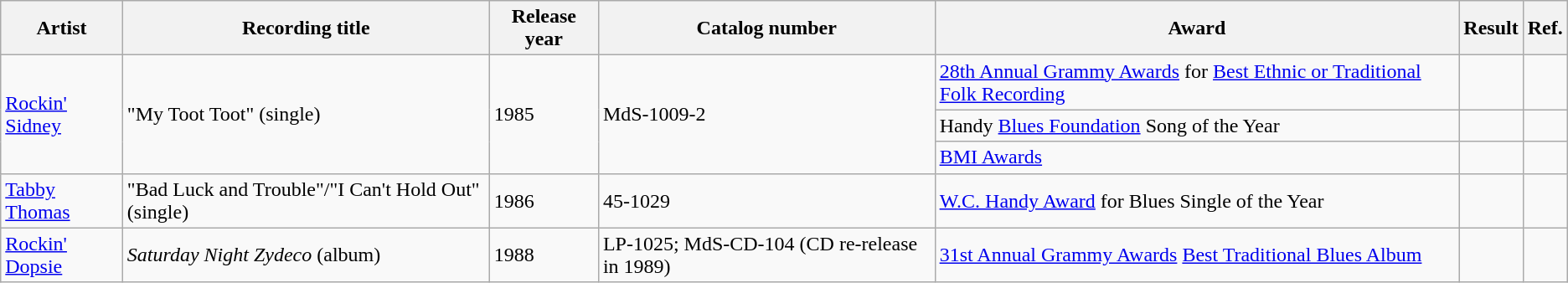<table class="wikitable">
<tr>
<th scope="col">Artist</th>
<th scope="col">Recording title</th>
<th scope="col">Release year</th>
<th scope="col">Catalog number</th>
<th scope="col">Award</th>
<th scope="col">Result</th>
<th scope="col">Ref.</th>
</tr>
<tr>
<td rowspan="3"><a href='#'>Rockin' Sidney</a></td>
<td rowspan="3">"My Toot Toot" (single)</td>
<td rowspan="3">1985</td>
<td rowspan="3">MdS-1009-2</td>
<td><a href='#'>28th Annual Grammy Awards</a> for <a href='#'>Best Ethnic or Traditional Folk Recording</a></td>
<td></td>
<td></td>
</tr>
<tr>
<td>Handy <a href='#'>Blues Foundation</a> Song of the Year</td>
<td></td>
<td></td>
</tr>
<tr>
<td><a href='#'>BMI Awards</a></td>
<td></td>
<td></td>
</tr>
<tr>
<td><a href='#'>Tabby Thomas</a></td>
<td>"Bad Luck and Trouble"/"I Can't Hold Out" (single)</td>
<td>1986</td>
<td>45-1029</td>
<td><a href='#'>W.C. Handy Award</a> for Blues Single of the Year</td>
<td></td>
<td></td>
</tr>
<tr>
<td><a href='#'>Rockin' Dopsie</a></td>
<td><em>Saturday Night Zydeco</em> (album)</td>
<td>1988</td>
<td>LP-1025; MdS-CD-104 (CD re-release in 1989)</td>
<td><a href='#'>31st Annual Grammy Awards</a> <a href='#'>Best Traditional Blues Album</a></td>
<td></td>
<td></td>
</tr>
</table>
